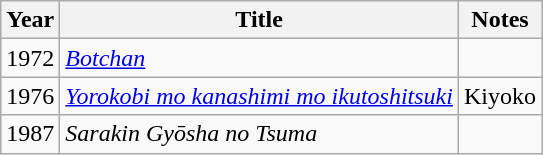<table class="wikitable">
<tr>
<th>Year</th>
<th>Title</th>
<th>Notes</th>
</tr>
<tr>
<td>1972</td>
<td><em><a href='#'>Botchan</a></em></td>
<td></td>
</tr>
<tr>
<td>1976</td>
<td><em><a href='#'>Yorokobi mo kanashimi mo ikutoshitsuki</a></em></td>
<td>Kiyoko</td>
</tr>
<tr>
<td>1987</td>
<td><em>Sarakin Gyōsha no Tsuma</em></td>
<td></td>
</tr>
</table>
